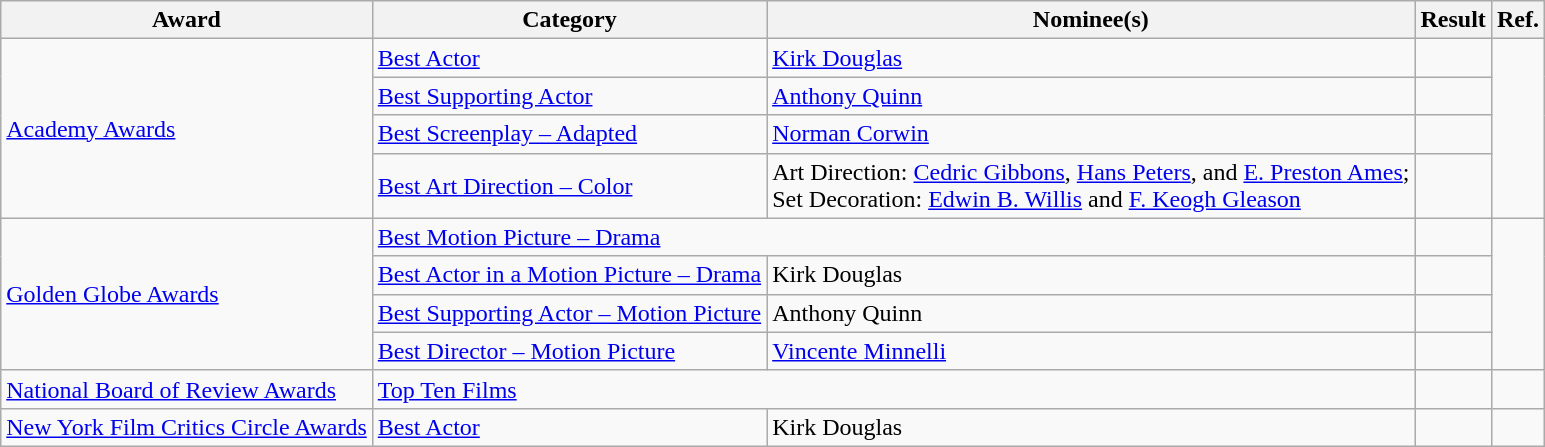<table class="wikitable plainrowheaders">
<tr>
<th>Award</th>
<th>Category</th>
<th>Nominee(s)</th>
<th>Result</th>
<th>Ref.</th>
</tr>
<tr>
<td rowspan="4"><a href='#'>Academy Awards</a></td>
<td><a href='#'>Best Actor</a></td>
<td><a href='#'>Kirk Douglas</a></td>
<td></td>
<td align="center" rowspan="4"></td>
</tr>
<tr>
<td><a href='#'>Best Supporting Actor</a></td>
<td><a href='#'>Anthony Quinn</a></td>
<td></td>
</tr>
<tr>
<td><a href='#'>Best Screenplay – Adapted</a></td>
<td><a href='#'>Norman Corwin</a></td>
<td></td>
</tr>
<tr>
<td><a href='#'>Best Art Direction – Color</a></td>
<td>Art Direction: <a href='#'>Cedric Gibbons</a>, <a href='#'>Hans Peters</a>, and <a href='#'>E. Preston Ames</a>; <br> Set Decoration: <a href='#'>Edwin B. Willis</a> and <a href='#'>F. Keogh Gleason</a></td>
<td></td>
</tr>
<tr>
<td rowspan="4"><a href='#'>Golden Globe Awards</a></td>
<td colspan="2"><a href='#'>Best Motion Picture – Drama</a></td>
<td></td>
<td align="center" rowspan="4"></td>
</tr>
<tr>
<td><a href='#'>Best Actor in a Motion Picture – Drama</a></td>
<td>Kirk Douglas</td>
<td></td>
</tr>
<tr>
<td><a href='#'>Best Supporting Actor – Motion Picture</a></td>
<td>Anthony Quinn</td>
<td></td>
</tr>
<tr>
<td><a href='#'>Best Director – Motion Picture</a></td>
<td><a href='#'>Vincente Minnelli</a></td>
<td></td>
</tr>
<tr>
<td><a href='#'>National Board of Review Awards</a></td>
<td colspan="2"><a href='#'>Top Ten Films</a></td>
<td></td>
<td align="center"></td>
</tr>
<tr>
<td><a href='#'>New York Film Critics Circle Awards</a></td>
<td><a href='#'>Best Actor</a></td>
<td>Kirk Douglas</td>
<td></td>
<td align="center"></td>
</tr>
</table>
